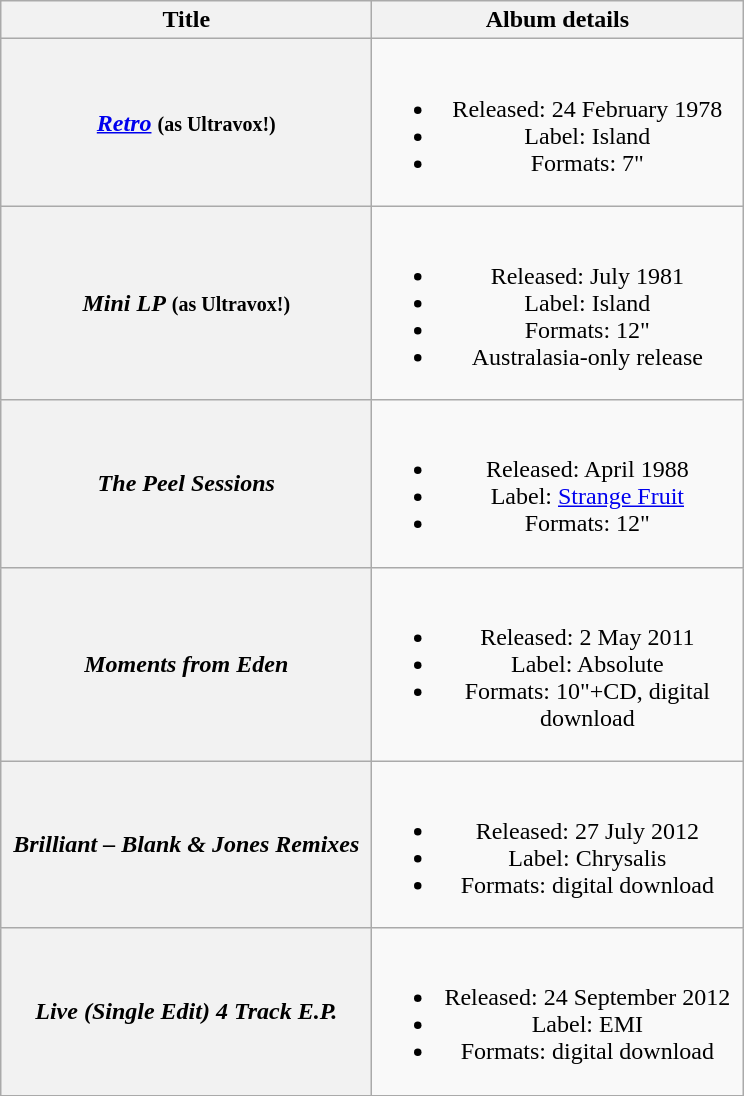<table class="wikitable plainrowheaders" style="text-align:center;">
<tr>
<th scope="col" style="width:15em;">Title</th>
<th scope="col" style="width:15em;">Album details</th>
</tr>
<tr>
<th scope="row"><em><a href='#'>Retro</a></em> <small>(as Ultravox!)</small></th>
<td><br><ul><li>Released: 24 February 1978</li><li>Label: Island</li><li>Formats: 7"</li></ul></td>
</tr>
<tr>
<th scope="row"><em>Mini LP</em> <small>(as Ultravox!)</small></th>
<td><br><ul><li>Released: July 1981</li><li>Label: Island</li><li>Formats: 12"</li><li>Australasia-only release</li></ul></td>
</tr>
<tr>
<th scope="row"><em>The Peel Sessions</em></th>
<td><br><ul><li>Released: April 1988</li><li>Label: <a href='#'>Strange Fruit</a></li><li>Formats: 12"</li></ul></td>
</tr>
<tr>
<th scope="row"><em>Moments from Eden</em></th>
<td><br><ul><li>Released: 2 May 2011</li><li>Label: Absolute</li><li>Formats: 10"+CD, digital download</li></ul></td>
</tr>
<tr>
<th scope="row"><em>Brilliant – Blank & Jones Remixes</em></th>
<td><br><ul><li>Released: 27 July 2012</li><li>Label: Chrysalis</li><li>Formats: digital download</li></ul></td>
</tr>
<tr>
<th scope="row"><em>Live (Single Edit) 4 Track E.P.</em></th>
<td><br><ul><li>Released: 24 September 2012</li><li>Label: EMI</li><li>Formats: digital download</li></ul></td>
</tr>
</table>
